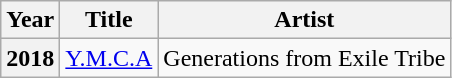<table class="wikitable">
<tr>
<th>Year</th>
<th>Title</th>
<th>Artist</th>
</tr>
<tr>
<th>2018</th>
<td><a href='#'>Y.M.C.A</a></td>
<td>Generations from Exile Tribe</td>
</tr>
</table>
